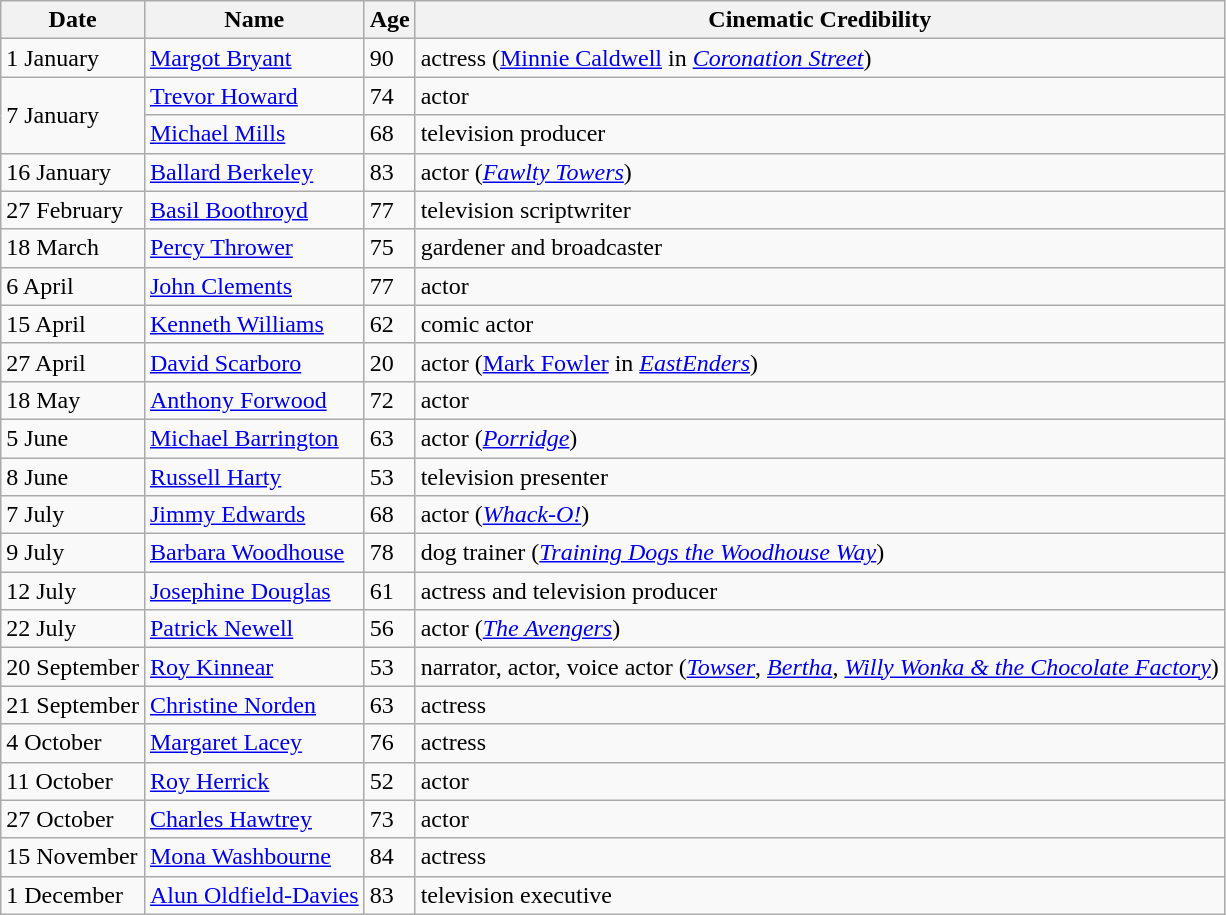<table class="wikitable">
<tr ">
<th>Date</th>
<th>Name</th>
<th>Age</th>
<th>Cinematic Credibility</th>
</tr>
<tr>
<td>1 January</td>
<td><a href='#'>Margot Bryant</a></td>
<td>90</td>
<td>actress (<a href='#'>Minnie Caldwell</a> in <em><a href='#'>Coronation Street</a></em>)</td>
</tr>
<tr>
<td rowspan="2">7 January</td>
<td><a href='#'>Trevor Howard</a></td>
<td>74</td>
<td>actor</td>
</tr>
<tr>
<td><a href='#'>Michael Mills</a></td>
<td>68</td>
<td>television producer</td>
</tr>
<tr>
<td>16 January</td>
<td><a href='#'>Ballard Berkeley</a></td>
<td>83</td>
<td>actor (<em><a href='#'>Fawlty Towers</a></em>)</td>
</tr>
<tr>
<td>27 February</td>
<td><a href='#'>Basil Boothroyd</a></td>
<td>77</td>
<td>television scriptwriter</td>
</tr>
<tr>
<td>18 March</td>
<td><a href='#'>Percy Thrower</a></td>
<td>75</td>
<td>gardener and broadcaster</td>
</tr>
<tr>
<td>6 April</td>
<td><a href='#'>John Clements</a></td>
<td>77</td>
<td>actor</td>
</tr>
<tr>
<td>15 April</td>
<td><a href='#'>Kenneth Williams</a></td>
<td>62</td>
<td>comic actor</td>
</tr>
<tr>
<td>27 April</td>
<td><a href='#'>David Scarboro</a></td>
<td>20</td>
<td>actor (<a href='#'>Mark Fowler</a> in <em><a href='#'>EastEnders</a></em>)</td>
</tr>
<tr>
<td>18 May</td>
<td><a href='#'>Anthony Forwood</a></td>
<td>72</td>
<td>actor</td>
</tr>
<tr>
<td>5 June</td>
<td><a href='#'>Michael Barrington</a></td>
<td>63</td>
<td>actor (<em><a href='#'>Porridge</a></em>)</td>
</tr>
<tr>
<td>8 June</td>
<td><a href='#'>Russell Harty</a></td>
<td>53</td>
<td>television presenter</td>
</tr>
<tr>
<td>7 July</td>
<td><a href='#'>Jimmy Edwards</a></td>
<td>68</td>
<td>actor (<em><a href='#'>Whack-O!</a></em>)</td>
</tr>
<tr>
<td>9 July</td>
<td><a href='#'>Barbara Woodhouse</a></td>
<td>78</td>
<td>dog trainer (<em><a href='#'>Training Dogs the Woodhouse Way</a></em>)</td>
</tr>
<tr>
<td>12 July</td>
<td><a href='#'>Josephine Douglas</a></td>
<td>61</td>
<td>actress and television producer</td>
</tr>
<tr>
<td>22 July</td>
<td><a href='#'>Patrick Newell</a></td>
<td>56</td>
<td>actor (<em><a href='#'>The Avengers</a></em>)</td>
</tr>
<tr>
<td>20 September</td>
<td><a href='#'>Roy Kinnear</a></td>
<td>53</td>
<td>narrator, actor, voice actor (<em><a href='#'>Towser</a></em>, <em><a href='#'>Bertha</a></em>, <em><a href='#'>Willy Wonka & the Chocolate Factory</a></em>)</td>
</tr>
<tr>
<td>21 September</td>
<td><a href='#'>Christine Norden</a></td>
<td>63</td>
<td>actress</td>
</tr>
<tr>
<td>4 October</td>
<td><a href='#'>Margaret Lacey</a></td>
<td>76</td>
<td>actress</td>
</tr>
<tr>
<td>11 October</td>
<td><a href='#'>Roy Herrick</a></td>
<td>52</td>
<td>actor</td>
</tr>
<tr>
<td>27 October</td>
<td><a href='#'>Charles Hawtrey</a></td>
<td>73</td>
<td>actor</td>
</tr>
<tr>
<td>15 November</td>
<td><a href='#'>Mona Washbourne</a></td>
<td>84</td>
<td>actress</td>
</tr>
<tr>
<td>1 December</td>
<td><a href='#'>Alun Oldfield-Davies</a></td>
<td>83</td>
<td>television executive</td>
</tr>
</table>
